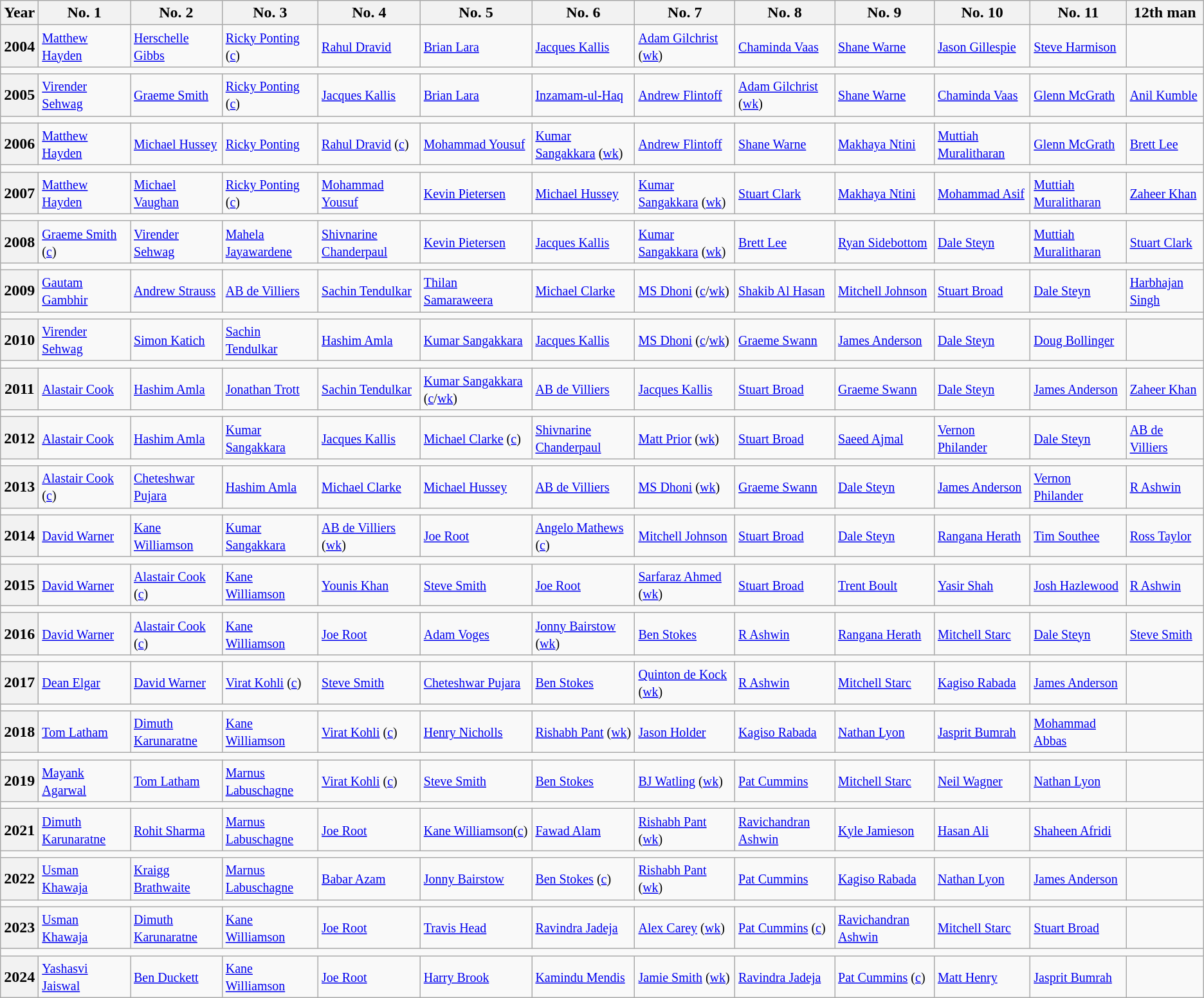<table class="wikitable">
<tr>
<th>Year</th>
<th>No. 1</th>
<th>No. 2</th>
<th>No. 3</th>
<th>No. 4</th>
<th>No. 5</th>
<th>No. 6</th>
<th>No. 7</th>
<th>No. 8</th>
<th>No. 9</th>
<th>No. 10</th>
<th>No. 11</th>
<th>12th man</th>
</tr>
<tr>
<th>2004</th>
<td><small> <a href='#'>Matthew Hayden</a></small></td>
<td><small> <a href='#'>Herschelle Gibbs</a></small></td>
<td><small> <a href='#'>Ricky Ponting</a> (<a href='#'>c</a>)</small></td>
<td><small> <a href='#'>Rahul Dravid</a></small></td>
<td><small> <a href='#'>Brian Lara</a></small></td>
<td><small> <a href='#'>Jacques Kallis</a></small></td>
<td><small> <a href='#'>Adam Gilchrist</a> (<a href='#'>wk</a>)</small></td>
<td><small> <a href='#'>Chaminda Vaas</a></small></td>
<td><small> <a href='#'>Shane Warne</a></small></td>
<td><small> <a href='#'>Jason Gillespie</a></small></td>
<td><small> <a href='#'>Steve Harmison</a></small></td>
<td></td>
</tr>
<tr>
<td colspan="13"></td>
</tr>
<tr>
<th>2005</th>
<td><small> <a href='#'>Virender Sehwag</a></small></td>
<td><small> <a href='#'>Graeme Smith</a></small></td>
<td><small> <a href='#'>Ricky Ponting</a> (<a href='#'>c</a>)</small></td>
<td><small> <a href='#'>Jacques Kallis</a></small></td>
<td><small> <a href='#'>Brian Lara</a></small></td>
<td><small> <a href='#'>Inzamam-ul-Haq</a></small></td>
<td><small> <a href='#'>Andrew Flintoff</a></small></td>
<td><small> <a href='#'>Adam Gilchrist</a> (<a href='#'>wk</a>)</small></td>
<td><small> <a href='#'>Shane Warne</a></small></td>
<td><small> <a href='#'>Chaminda Vaas</a></small></td>
<td><small> <a href='#'>Glenn McGrath</a></small></td>
<td><small> <a href='#'>Anil Kumble</a></small></td>
</tr>
<tr>
<td colspan="13"></td>
</tr>
<tr>
<th>2006</th>
<td><small> <a href='#'>Matthew Hayden</a></small></td>
<td><small> <a href='#'>Michael Hussey</a></small></td>
<td><small> <a href='#'>Ricky Ponting</a></small></td>
<td><small> <a href='#'>Rahul Dravid</a> (<a href='#'>c</a>)</small></td>
<td><small> <a href='#'>Mohammad Yousuf</a></small></td>
<td><small> <a href='#'>Kumar Sangakkara</a> (<a href='#'>wk</a>)</small></td>
<td><small> <a href='#'>Andrew Flintoff</a></small></td>
<td><small> <a href='#'>Shane Warne</a></small></td>
<td><small> <a href='#'>Makhaya Ntini</a></small></td>
<td><small> <a href='#'>Muttiah Muralitharan</a></small></td>
<td><small> <a href='#'>Glenn McGrath</a></small></td>
<td><small> <a href='#'>Brett Lee</a></small></td>
</tr>
<tr>
<td colspan="13"></td>
</tr>
<tr>
<th>2007</th>
<td><small> <a href='#'>Matthew Hayden</a></small></td>
<td><small> <a href='#'>Michael Vaughan</a></small></td>
<td><small> <a href='#'>Ricky Ponting</a> (<a href='#'>c</a>)</small></td>
<td><small> <a href='#'>Mohammad Yousuf</a></small></td>
<td><small> <a href='#'>Kevin Pietersen</a></small></td>
<td><small> <a href='#'>Michael Hussey</a></small></td>
<td><small> <a href='#'>Kumar Sangakkara</a> (<a href='#'>wk</a>)</small></td>
<td><small> <a href='#'>Stuart Clark</a></small></td>
<td><small> <a href='#'>Makhaya Ntini</a></small></td>
<td><small> <a href='#'>Mohammad Asif</a></small></td>
<td><small> <a href='#'>Muttiah Muralitharan</a></small></td>
<td><small> <a href='#'>Zaheer Khan</a></small></td>
</tr>
<tr>
<td colspan="13"></td>
</tr>
<tr>
<th>2008</th>
<td><small> <a href='#'>Graeme Smith</a> (<a href='#'>c</a>)</small></td>
<td><small> <a href='#'>Virender Sehwag</a></small></td>
<td><small> <a href='#'>Mahela Jayawardene</a></small></td>
<td><small> <a href='#'>Shivnarine Chanderpaul</a></small></td>
<td><small> <a href='#'>Kevin Pietersen</a></small></td>
<td><small> <a href='#'>Jacques Kallis</a></small></td>
<td><small> <a href='#'>Kumar Sangakkara</a> (<a href='#'>wk</a>)</small></td>
<td><small> <a href='#'>Brett Lee</a></small></td>
<td><small> <a href='#'>Ryan Sidebottom</a></small></td>
<td><small> <a href='#'>Dale Steyn</a></small></td>
<td><small> <a href='#'>Muttiah Muralitharan</a></small></td>
<td><small> <a href='#'>Stuart Clark</a></small></td>
</tr>
<tr>
<td colspan="13"></td>
</tr>
<tr>
<th>2009</th>
<td><small> <a href='#'>Gautam Gambhir</a></small></td>
<td><small> <a href='#'>Andrew Strauss</a></small></td>
<td><small> <a href='#'>AB de Villiers</a></small></td>
<td><small> <a href='#'>Sachin Tendulkar</a></small></td>
<td><small> <a href='#'>Thilan Samaraweera</a></small></td>
<td><small> <a href='#'>Michael Clarke</a></small></td>
<td><small> <a href='#'>MS Dhoni</a> (<a href='#'>c</a>/<a href='#'>wk</a>)</small></td>
<td><small> <a href='#'>Shakib Al Hasan</a></small></td>
<td><small> <a href='#'>Mitchell Johnson</a></small></td>
<td><small> <a href='#'>Stuart Broad</a></small></td>
<td><small> <a href='#'>Dale Steyn</a></small></td>
<td><small> <a href='#'>Harbhajan Singh</a></small></td>
</tr>
<tr>
<td colspan="13"></td>
</tr>
<tr>
<th>2010</th>
<td><small> <a href='#'>Virender Sehwag</a></small></td>
<td><small> <a href='#'>Simon Katich</a></small></td>
<td><small> <a href='#'>Sachin Tendulkar</a></small></td>
<td><small> <a href='#'>Hashim Amla</a></small></td>
<td><small> <a href='#'>Kumar Sangakkara</a></small></td>
<td><small> <a href='#'>Jacques Kallis</a></small></td>
<td><small> <a href='#'>MS Dhoni</a> (<a href='#'>c</a>/<a href='#'>wk</a>)</small></td>
<td><small> <a href='#'>Graeme Swann</a></small></td>
<td><small> <a href='#'>James Anderson</a></small></td>
<td><small> <a href='#'>Dale Steyn</a></small></td>
<td><small> <a href='#'>Doug Bollinger</a></small></td>
<td></td>
</tr>
<tr>
<td colspan="13"></td>
</tr>
<tr>
<th>2011</th>
<td><small> <a href='#'>Alastair Cook</a></small></td>
<td><small> <a href='#'>Hashim Amla</a></small></td>
<td><small> <a href='#'>Jonathan Trott</a></small></td>
<td><small> <a href='#'>Sachin Tendulkar</a></small></td>
<td><small> <a href='#'>Kumar Sangakkara</a> (<a href='#'>c</a>/<a href='#'>wk</a>)</small></td>
<td><small> <a href='#'>AB de Villiers</a></small></td>
<td><small> <a href='#'>Jacques Kallis</a></small></td>
<td><small> <a href='#'>Stuart Broad</a></small></td>
<td><small> <a href='#'>Graeme Swann</a></small></td>
<td><small> <a href='#'>Dale Steyn</a></small></td>
<td><small> <a href='#'>James Anderson</a></small></td>
<td><small> <a href='#'>Zaheer Khan</a></small></td>
</tr>
<tr>
<td colspan="13"></td>
</tr>
<tr>
<th>2012</th>
<td><small> <a href='#'>Alastair Cook</a></small></td>
<td><small> <a href='#'>Hashim Amla</a></small></td>
<td><small> <a href='#'>Kumar Sangakkara</a></small></td>
<td><small> <a href='#'>Jacques Kallis</a></small></td>
<td><small> <a href='#'>Michael Clarke</a> (<a href='#'>c</a>)</small></td>
<td><small> <a href='#'>Shivnarine Chanderpaul</a></small></td>
<td><small> <a href='#'>Matt Prior</a> (<a href='#'>wk</a>)</small></td>
<td><small> <a href='#'>Stuart Broad</a></small></td>
<td><small> <a href='#'>Saeed Ajmal</a></small></td>
<td><small> <a href='#'>Vernon Philander</a></small></td>
<td><small> <a href='#'>Dale Steyn</a></small></td>
<td><small> <a href='#'>AB de Villiers</a></small></td>
</tr>
<tr>
<td colspan="13"></td>
</tr>
<tr>
<th>2013</th>
<td><small> <a href='#'>Alastair Cook</a> (<a href='#'>c</a>)</small></td>
<td><small> <a href='#'>Cheteshwar Pujara</a></small></td>
<td><small> <a href='#'>Hashim Amla</a></small></td>
<td><small> <a href='#'>Michael Clarke</a></small></td>
<td><small> <a href='#'>Michael Hussey</a></small></td>
<td><small> <a href='#'>AB de Villiers</a></small></td>
<td><small> <a href='#'>MS Dhoni</a> (<a href='#'>wk</a>)</small></td>
<td><small> <a href='#'>Graeme Swann</a></small></td>
<td><small> <a href='#'>Dale Steyn</a></small></td>
<td><small> <a href='#'>James Anderson</a></small></td>
<td><small> <a href='#'>Vernon Philander</a></small></td>
<td><small> <a href='#'>R Ashwin</a></small></td>
</tr>
<tr>
<td colspan="13"></td>
</tr>
<tr>
<th>2014</th>
<td><small> <a href='#'>David Warner</a></small></td>
<td><small> <a href='#'>Kane Williamson</a></small></td>
<td><small> <a href='#'>Kumar Sangakkara</a></small></td>
<td><small> <a href='#'>AB de Villiers</a> (<a href='#'>wk</a>)</small></td>
<td><small> <a href='#'>Joe Root</a></small></td>
<td><small> <a href='#'>Angelo Mathews</a> (<a href='#'>c</a>)</small></td>
<td><small> <a href='#'>Mitchell Johnson</a></small></td>
<td><small> <a href='#'>Stuart Broad</a></small></td>
<td><small> <a href='#'>Dale Steyn</a></small></td>
<td><small> <a href='#'>Rangana Herath</a></small></td>
<td><small> <a href='#'>Tim Southee</a></small></td>
<td><small> <a href='#'>Ross Taylor</a></small></td>
</tr>
<tr>
<td colspan="13"></td>
</tr>
<tr>
<th>2015</th>
<td><small> <a href='#'>David Warner</a></small></td>
<td><small> <a href='#'>Alastair Cook</a> (<a href='#'>c</a>)</small></td>
<td><small> <a href='#'>Kane Williamson</a></small></td>
<td><small> <a href='#'>Younis Khan</a></small></td>
<td><small> <a href='#'>Steve Smith</a></small></td>
<td><small> <a href='#'>Joe Root</a></small></td>
<td><small> <a href='#'>Sarfaraz Ahmed</a> (<a href='#'>wk</a>)</small></td>
<td><small> <a href='#'>Stuart Broad</a></small></td>
<td><small> <a href='#'>Trent Boult</a></small></td>
<td><small> <a href='#'>Yasir Shah</a></small></td>
<td><small> <a href='#'>Josh Hazlewood</a></small></td>
<td><small> <a href='#'>R Ashwin</a></small></td>
</tr>
<tr>
<td colspan="13"></td>
</tr>
<tr>
<th>2016</th>
<td><small> <a href='#'>David Warner</a></small></td>
<td><small> <a href='#'>Alastair Cook</a> (<a href='#'>c</a>)</small></td>
<td><small> <a href='#'>Kane Williamson</a></small></td>
<td><small> <a href='#'>Joe Root</a></small></td>
<td><small> <a href='#'>Adam Voges</a></small></td>
<td><small> <a href='#'>Jonny Bairstow</a> (<a href='#'>wk</a>)</small></td>
<td><small> <a href='#'>Ben Stokes</a></small></td>
<td><small> <a href='#'>R Ashwin</a></small></td>
<td><small> <a href='#'>Rangana Herath</a></small></td>
<td><small> <a href='#'>Mitchell Starc</a></small></td>
<td><small> <a href='#'>Dale Steyn</a></small></td>
<td><small> <a href='#'>Steve Smith</a></small></td>
</tr>
<tr>
<td colspan="13"></td>
</tr>
<tr>
<th>2017</th>
<td><small> <a href='#'>Dean Elgar</a></small></td>
<td><small> <a href='#'>David Warner</a></small></td>
<td><small> <a href='#'>Virat Kohli</a> (<a href='#'>c</a>)</small></td>
<td><small> <a href='#'>Steve Smith</a></small></td>
<td><small> <a href='#'>Cheteshwar Pujara</a></small></td>
<td><small> <a href='#'>Ben Stokes</a></small></td>
<td><small> <a href='#'>Quinton de Kock</a> (<a href='#'>wk</a>)</small></td>
<td><small> <a href='#'>R Ashwin</a></small></td>
<td><small> <a href='#'>Mitchell Starc</a></small></td>
<td><small> <a href='#'>Kagiso Rabada</a></small></td>
<td><small> <a href='#'>James Anderson</a></small></td>
<td></td>
</tr>
<tr>
<td colspan="13"></td>
</tr>
<tr>
<th>2018</th>
<td><small> <a href='#'>Tom Latham</a></small></td>
<td><small> <a href='#'>Dimuth Karunaratne</a></small></td>
<td><small> <a href='#'>Kane Williamson</a></small></td>
<td><small> <a href='#'>Virat Kohli</a> (<a href='#'>c</a>)</small></td>
<td><small> <a href='#'>Henry Nicholls</a></small></td>
<td><small> <a href='#'>Rishabh Pant</a> (<a href='#'>wk</a>)</small></td>
<td><small> <a href='#'>Jason Holder</a></small></td>
<td><small> <a href='#'>Kagiso Rabada</a></small></td>
<td><small> <a href='#'>Nathan Lyon</a></small></td>
<td><small> <a href='#'>Jasprit Bumrah</a></small></td>
<td><small> <a href='#'>Mohammad Abbas</a></small></td>
<td></td>
</tr>
<tr>
<td colspan="13"></td>
</tr>
<tr>
<th>2019</th>
<td><small> <a href='#'>Mayank Agarwal</a></small></td>
<td><small> <a href='#'>Tom Latham</a></small></td>
<td><small> <a href='#'>Marnus Labuschagne</a></small></td>
<td><small> <a href='#'>Virat Kohli</a> (<a href='#'>c</a>)</small></td>
<td><small> <a href='#'>Steve Smith</a></small></td>
<td><small> <a href='#'>Ben Stokes</a></small></td>
<td><small> <a href='#'>BJ Watling</a> (<a href='#'>wk</a>)</small></td>
<td><small> <a href='#'>Pat Cummins</a></small></td>
<td><small> <a href='#'>Mitchell Starc</a></small></td>
<td><small> <a href='#'>Neil Wagner</a></small></td>
<td><small> <a href='#'>Nathan Lyon</a></small></td>
<td></td>
</tr>
<tr>
<td colspan="13"></td>
</tr>
<tr>
<th>2021</th>
<td><small> <a href='#'>Dimuth Karunaratne</a></small></td>
<td><small> <a href='#'>Rohit Sharma</a></small></td>
<td><small> <a href='#'>Marnus Labuschagne</a></small></td>
<td><small> <a href='#'>Joe Root</a></small></td>
<td><small> <a href='#'>Kane Williamson</a>(<a href='#'>c</a>)</small></td>
<td><small> <a href='#'>Fawad Alam</a></small></td>
<td><small> <a href='#'>Rishabh Pant</a> (<a href='#'>wk</a>)</small></td>
<td><small> <a href='#'>Ravichandran Ashwin</a></small></td>
<td><small> <a href='#'>Kyle Jamieson</a></small></td>
<td><small> <a href='#'>Hasan Ali</a></small></td>
<td><small> <a href='#'>Shaheen Afridi</a></small></td>
<td></td>
</tr>
<tr>
<td colspan="13"></td>
</tr>
<tr>
<th>2022</th>
<td><small> <a href='#'>Usman Khawaja</a></small></td>
<td><small> <a href='#'>Kraigg Brathwaite</a></small></td>
<td><small> <a href='#'>Marnus Labuschagne</a></small></td>
<td><small> <a href='#'>Babar Azam</a></small></td>
<td><small> <a href='#'>Jonny Bairstow</a> </small></td>
<td><small> <a href='#'>Ben Stokes</a> (<a href='#'>c</a>)</small></td>
<td><small> <a href='#'>Rishabh Pant</a> (<a href='#'>wk</a>)</small></td>
<td><small> <a href='#'>Pat Cummins</a></small></td>
<td><small> <a href='#'>Kagiso Rabada</a></small></td>
<td><small> <a href='#'>Nathan Lyon</a></small></td>
<td><small> <a href='#'>James Anderson</a></small></td>
<td></td>
</tr>
<tr>
<td colspan="13"></td>
</tr>
<tr>
<th>2023</th>
<td><small> <a href='#'>Usman Khawaja</a></small></td>
<td><small> <a href='#'>Dimuth Karunaratne</a></small></td>
<td><small> <a href='#'>Kane Williamson</a></small></td>
<td><small> <a href='#'>Joe Root</a></small></td>
<td><small> <a href='#'>Travis Head</a></small></td>
<td><small> <a href='#'>Ravindra Jadeja</a></small></td>
<td><small> <a href='#'>Alex Carey</a> (<a href='#'>wk</a>)</small></td>
<td><small> <a href='#'>Pat Cummins</a> (<a href='#'>c</a>)</small></td>
<td><small> <a href='#'>Ravichandran Ashwin</a></small></td>
<td><small> <a href='#'>Mitchell Starc</a></small></td>
<td><small> <a href='#'>Stuart Broad</a></small></td>
<td></td>
</tr>
<tr>
<td colspan="13"></td>
</tr>
<tr>
<th>2024</th>
<td><small> <a href='#'>Yashasvi Jaiswal</a></small></td>
<td><small> <a href='#'>Ben Duckett</a></small></td>
<td><small> <a href='#'>Kane Williamson</a></small></td>
<td><small> <a href='#'>Joe Root</a></small></td>
<td><small> <a href='#'>Harry Brook</a></small></td>
<td><small> <a href='#'>Kamindu Mendis</a></small></td>
<td><small> <a href='#'>Jamie Smith</a> (<a href='#'>wk</a>)</small></td>
<td><small> <a href='#'>Ravindra Jadeja</a></small></td>
<td><small> <a href='#'>Pat Cummins</a> (<a href='#'>c</a>)</small></td>
<td><small> <a href='#'>Matt Henry</a></small></td>
<td><small> <a href='#'>Jasprit Bumrah</a></small></td>
<td></td>
</tr>
</table>
